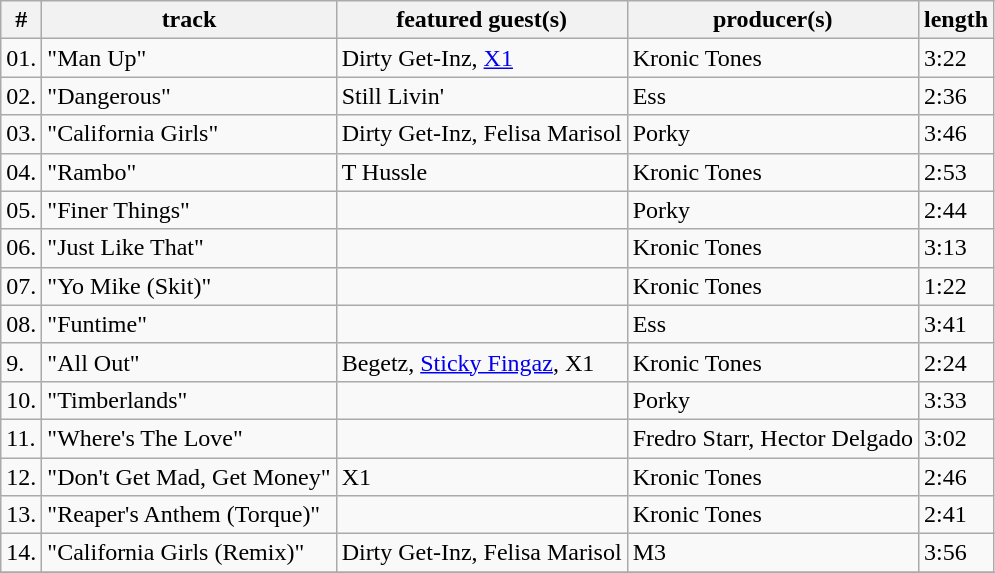<table class="wikitable">
<tr>
<th>#</th>
<th>track</th>
<th>featured guest(s)</th>
<th>producer(s)</th>
<th>length</th>
</tr>
<tr>
<td>01.</td>
<td>"Man Up"</td>
<td>Dirty Get-Inz, <a href='#'>X1</a></td>
<td>Kronic Tones</td>
<td>3:22</td>
</tr>
<tr>
<td>02.</td>
<td>"Dangerous"</td>
<td>Still Livin'</td>
<td>Ess</td>
<td>2:36</td>
</tr>
<tr>
<td>03.</td>
<td>"California Girls"</td>
<td>Dirty Get-Inz, Felisa Marisol</td>
<td>Porky</td>
<td>3:46</td>
</tr>
<tr>
<td>04.</td>
<td>"Rambo"</td>
<td>T Hussle</td>
<td>Kronic Tones</td>
<td>2:53</td>
</tr>
<tr>
<td>05.</td>
<td>"Finer Things"</td>
<td></td>
<td>Porky</td>
<td>2:44</td>
</tr>
<tr>
<td>06.</td>
<td>"Just Like That"</td>
<td></td>
<td>Kronic Tones</td>
<td>3:13</td>
</tr>
<tr>
<td>07.</td>
<td>"Yo Mike (Skit)"</td>
<td></td>
<td>Kronic Tones</td>
<td>1:22</td>
</tr>
<tr>
<td>08.</td>
<td>"Funtime"</td>
<td></td>
<td>Ess</td>
<td>3:41</td>
</tr>
<tr>
<td>9.</td>
<td>"All Out"</td>
<td>Begetz, <a href='#'>Sticky Fingaz</a>, X1</td>
<td>Kronic Tones</td>
<td>2:24</td>
</tr>
<tr>
<td>10.</td>
<td>"Timberlands"</td>
<td></td>
<td>Porky</td>
<td>3:33</td>
</tr>
<tr>
<td>11.</td>
<td>"Where's The Love"</td>
<td></td>
<td>Fredro Starr, Hector Delgado</td>
<td>3:02</td>
</tr>
<tr>
<td>12.</td>
<td>"Don't Get Mad, Get Money"</td>
<td>X1</td>
<td>Kronic Tones</td>
<td>2:46</td>
</tr>
<tr>
<td>13.</td>
<td>"Reaper's Anthem (Torque)"</td>
<td></td>
<td>Kronic Tones</td>
<td>2:41</td>
</tr>
<tr>
<td>14.</td>
<td>"California Girls (Remix)"</td>
<td>Dirty Get-Inz, Felisa Marisol</td>
<td>M3</td>
<td>3:56</td>
</tr>
<tr>
</tr>
</table>
